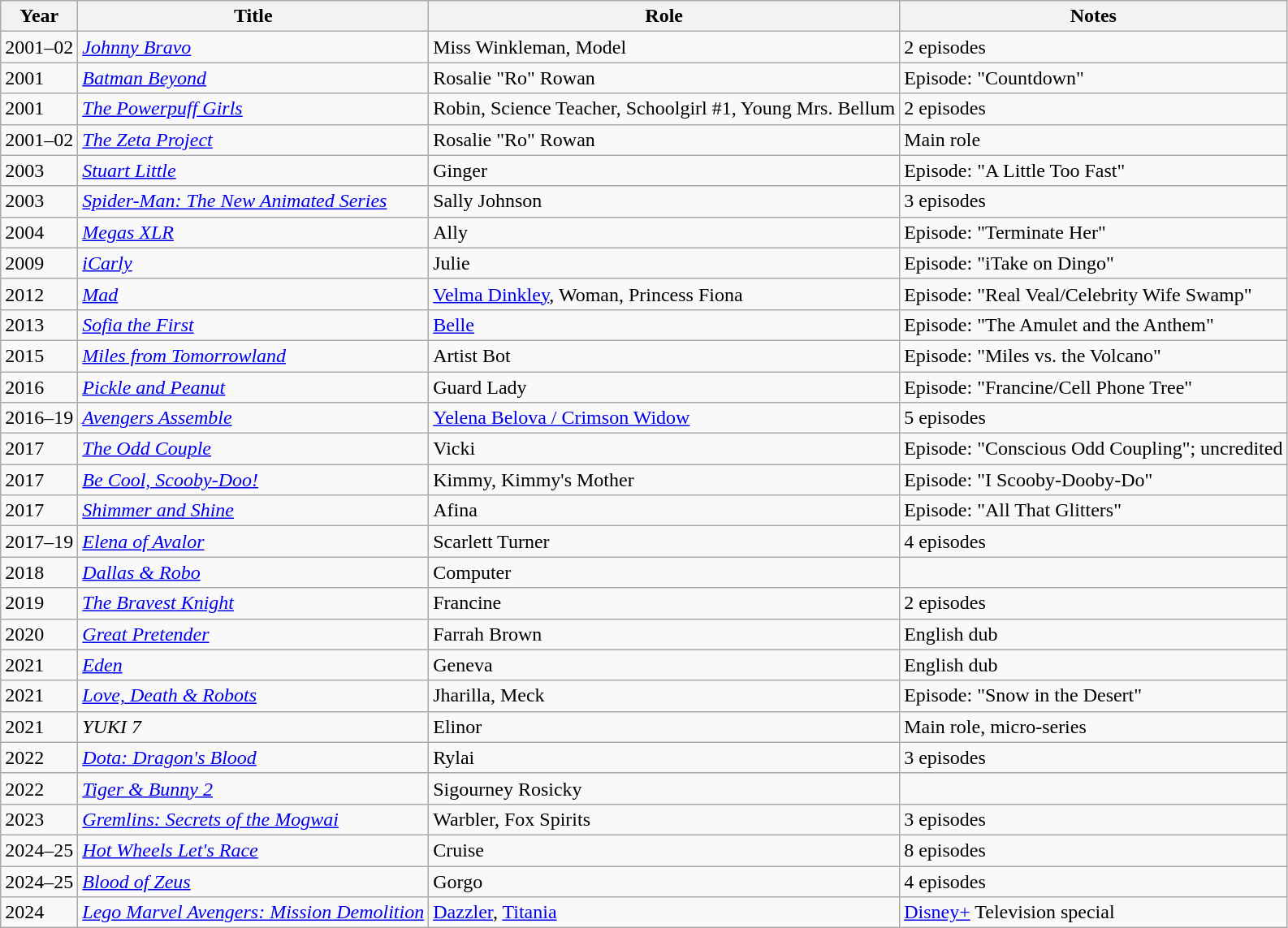<table class="wikitable sortable">
<tr>
<th>Year</th>
<th>Title</th>
<th>Role</th>
<th class="unsortable">Notes</th>
</tr>
<tr>
<td>2001–02</td>
<td><em><a href='#'>Johnny Bravo</a></em></td>
<td>Miss Winkleman, Model</td>
<td>2 episodes</td>
</tr>
<tr>
<td>2001</td>
<td><em><a href='#'>Batman Beyond</a></em></td>
<td>Rosalie "Ro" Rowan</td>
<td>Episode: "Countdown"</td>
</tr>
<tr>
<td>2001</td>
<td><em><a href='#'>The Powerpuff Girls</a></em></td>
<td>Robin, Science Teacher, Schoolgirl #1, Young Mrs. Bellum</td>
<td>2 episodes</td>
</tr>
<tr>
<td>2001–02</td>
<td><em><a href='#'>The Zeta Project</a></em></td>
<td>Rosalie "Ro" Rowan</td>
<td>Main role</td>
</tr>
<tr>
<td>2003</td>
<td><em><a href='#'>Stuart Little</a></em></td>
<td>Ginger</td>
<td>Episode: "A Little Too Fast"</td>
</tr>
<tr>
<td>2003</td>
<td><em><a href='#'>Spider-Man: The New Animated Series</a></em></td>
<td>Sally Johnson</td>
<td>3 episodes</td>
</tr>
<tr>
<td>2004</td>
<td><em><a href='#'>Megas XLR</a></em></td>
<td>Ally</td>
<td>Episode: "Terminate Her"</td>
</tr>
<tr>
<td>2009</td>
<td><em><a href='#'>iCarly</a></em></td>
<td>Julie</td>
<td>Episode: "iTake on Dingo"</td>
</tr>
<tr>
<td>2012</td>
<td><em><a href='#'>Mad</a></em></td>
<td><a href='#'>Velma Dinkley</a>, Woman, Princess Fiona</td>
<td>Episode: "Real Veal/Celebrity Wife Swamp"</td>
</tr>
<tr>
<td>2013</td>
<td><em><a href='#'>Sofia the First</a></em></td>
<td><a href='#'>Belle</a></td>
<td>Episode: "The Amulet and the Anthem"</td>
</tr>
<tr>
<td>2015</td>
<td><em><a href='#'>Miles from Tomorrowland</a></em></td>
<td>Artist Bot</td>
<td>Episode: "Miles vs. the Volcano"</td>
</tr>
<tr>
<td>2016</td>
<td><em><a href='#'>Pickle and Peanut</a></em></td>
<td>Guard Lady</td>
<td>Episode: "Francine/Cell Phone Tree"</td>
</tr>
<tr>
<td>2016–19</td>
<td><em><a href='#'>Avengers Assemble</a></em></td>
<td><a href='#'>Yelena Belova / Crimson Widow</a></td>
<td>5 episodes</td>
</tr>
<tr>
<td>2017</td>
<td><em><a href='#'>The Odd Couple</a></em></td>
<td>Vicki</td>
<td>Episode: "Conscious Odd Coupling"; uncredited</td>
</tr>
<tr>
<td>2017</td>
<td><em><a href='#'>Be Cool, Scooby-Doo!</a></em></td>
<td>Kimmy, Kimmy's Mother</td>
<td>Episode: "I Scooby-Dooby-Do"</td>
</tr>
<tr>
<td>2017</td>
<td><em><a href='#'>Shimmer and Shine</a></em></td>
<td>Afina</td>
<td>Episode: "All That Glitters"</td>
</tr>
<tr>
<td>2017–19</td>
<td><em><a href='#'>Elena of Avalor</a></em></td>
<td>Scarlett Turner</td>
<td>4 episodes</td>
</tr>
<tr>
<td>2018</td>
<td><em><a href='#'>Dallas & Robo</a></em></td>
<td>Computer</td>
<td></td>
</tr>
<tr>
<td>2019</td>
<td><em><a href='#'>The Bravest Knight</a></em></td>
<td>Francine</td>
<td>2 episodes</td>
</tr>
<tr>
<td>2020</td>
<td><em><a href='#'>Great Pretender</a></em></td>
<td>Farrah Brown</td>
<td>English dub</td>
</tr>
<tr>
<td>2021</td>
<td><em><a href='#'>Eden</a></em></td>
<td>Geneva</td>
<td>English dub</td>
</tr>
<tr>
<td>2021</td>
<td><em><a href='#'>Love, Death & Robots</a></em></td>
<td>Jharilla, Meck</td>
<td>Episode: "Snow in the Desert"</td>
</tr>
<tr>
<td>2021</td>
<td><em>YUKI 7</em></td>
<td>Elinor</td>
<td>Main role, micro-series</td>
</tr>
<tr>
<td>2022</td>
<td><em><a href='#'>Dota: Dragon's Blood</a></em></td>
<td>Rylai</td>
<td>3 episodes</td>
</tr>
<tr>
<td>2022</td>
<td><em><a href='#'>Tiger & Bunny 2</a></em></td>
<td>Sigourney Rosicky</td>
<td></td>
</tr>
<tr>
<td>2023</td>
<td><em><a href='#'>Gremlins: Secrets of the Mogwai</a></em></td>
<td>Warbler, Fox Spirits</td>
<td>3 episodes</td>
</tr>
<tr>
<td>2024–25</td>
<td><em><a href='#'>Hot Wheels Let's Race</a></em></td>
<td>Cruise</td>
<td>8 episodes</td>
</tr>
<tr>
<td>2024–25</td>
<td><em><a href='#'>Blood of Zeus</a></em></td>
<td>Gorgo</td>
<td>4 episodes</td>
</tr>
<tr>
<td>2024</td>
<td><em><a href='#'>Lego Marvel Avengers: Mission Demolition</a></em></td>
<td><a href='#'>Dazzler</a>, <a href='#'>Titania</a></td>
<td><a href='#'>Disney+</a> Television special</td>
</tr>
</table>
